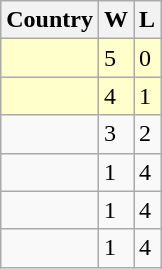<table class="wikitable">
<tr>
<th>Country</th>
<th>W</th>
<th>L</th>
</tr>
<tr bgcolor="#ffffcc">
<td></td>
<td>5</td>
<td>0</td>
</tr>
<tr bgcolor="#ffffcc">
<td></td>
<td>4</td>
<td>1</td>
</tr>
<tr>
<td></td>
<td>3</td>
<td>2</td>
</tr>
<tr>
<td></td>
<td>1</td>
<td>4</td>
</tr>
<tr>
<td></td>
<td>1</td>
<td>4</td>
</tr>
<tr>
<td></td>
<td>1</td>
<td>4</td>
</tr>
</table>
